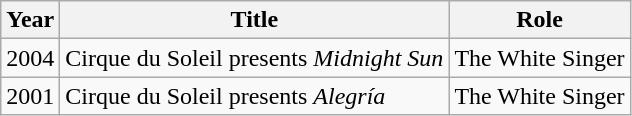<table class="wikitable">
<tr>
<th>Year</th>
<th>Title</th>
<th>Role</th>
</tr>
<tr>
<td>2004</td>
<td>Cirque du Soleil presents <em>Midnight Sun</em></td>
<td>The White Singer</td>
</tr>
<tr>
<td>2001</td>
<td>Cirque du Soleil presents <em>Alegría</em></td>
<td>The White Singer</td>
</tr>
</table>
